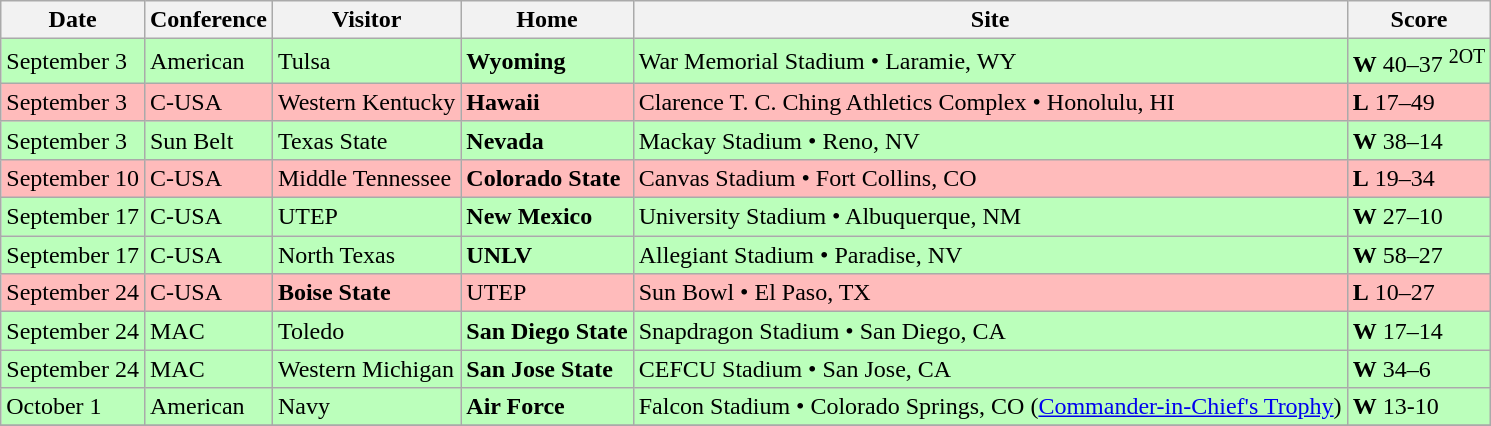<table class="wikitable">
<tr>
<th>Date</th>
<th>Conference</th>
<th>Visitor</th>
<th>Home</th>
<th>Site</th>
<th>Score</th>
</tr>
<tr style="background:#bfb;">
<td>September 3</td>
<td>American</td>
<td>Tulsa</td>
<td><strong>Wyoming</strong></td>
<td>War Memorial Stadium • Laramie, WY</td>
<td><strong>W</strong> 40–37 <sup>2OT</sup></td>
</tr>
<tr style="background:#fbb;">
<td>September 3</td>
<td>C-USA</td>
<td>Western Kentucky</td>
<td><strong>Hawaii</strong></td>
<td>Clarence T. C. Ching Athletics Complex • Honolulu, HI</td>
<td><strong>L</strong> 17–49</td>
</tr>
<tr style="background:#bfb;">
<td>September 3</td>
<td>Sun Belt</td>
<td>Texas State</td>
<td><strong>Nevada</strong></td>
<td>Mackay Stadium • Reno, NV</td>
<td><strong>W</strong> 38–14</td>
</tr>
<tr style="background:#fbb;">
<td>September 10</td>
<td>C-USA</td>
<td>Middle Tennessee</td>
<td><strong>Colorado State</strong></td>
<td>Canvas Stadium • Fort Collins, CO</td>
<td><strong>L</strong> 19–34</td>
</tr>
<tr style="background:#bfb;">
<td>September 17</td>
<td>C-USA</td>
<td>UTEP</td>
<td><strong>New Mexico</strong></td>
<td>University Stadium • Albuquerque, NM</td>
<td><strong>W</strong> 27–10</td>
</tr>
<tr style="background:#bfb;">
<td>September 17</td>
<td>C-USA</td>
<td>North Texas</td>
<td><strong>UNLV</strong></td>
<td>Allegiant Stadium • Paradise, NV</td>
<td><strong>W</strong> 58–27</td>
</tr>
<tr style="background:#fbb;">
<td>September 24</td>
<td>C-USA</td>
<td><strong>Boise State</strong></td>
<td>UTEP</td>
<td>Sun Bowl • El Paso, TX</td>
<td><strong>L</strong> 10–27</td>
</tr>
<tr style="background:#bfb;">
<td>September 24</td>
<td>MAC</td>
<td>Toledo</td>
<td><strong>San Diego State</strong></td>
<td>Snapdragon Stadium • San Diego, CA</td>
<td><strong>W</strong> 17–14</td>
</tr>
<tr style="background:#bfb;">
<td>September 24</td>
<td>MAC</td>
<td>Western Michigan</td>
<td><strong>San Jose State</strong></td>
<td>CEFCU Stadium • San Jose, CA</td>
<td><strong>W</strong> 34–6</td>
</tr>
<tr style="background:#bfb;">
<td>October 1</td>
<td>American</td>
<td>Navy</td>
<td><strong>Air Force</strong></td>
<td>Falcon Stadium • Colorado Springs, CO (<a href='#'>Commander-in-Chief's Trophy</a>)</td>
<td><strong>W</strong> 13-10</td>
</tr>
<tr>
</tr>
</table>
